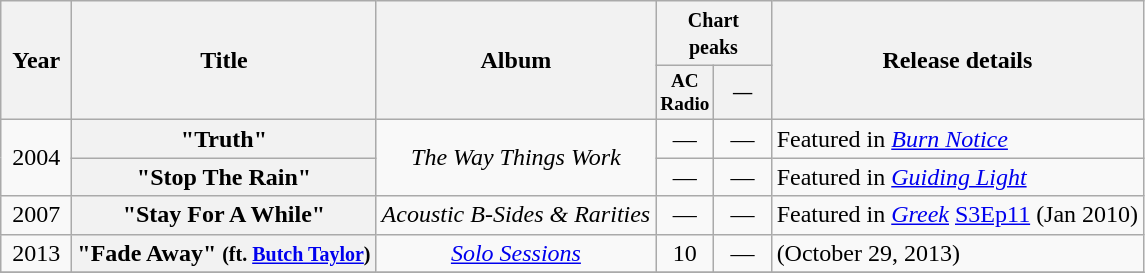<table class="wikitable plainrowheaders" style="text-align:center;">
<tr>
<th scope="col" rowspan="2" style="width:2.5em;">Year</th>
<th scope="col" rowspan="2">Title</th>
<th scope="col" rowspan="2">Album</th>
<th scope="col" colspan="2"><small>Chart peaks</small></th>
<th scope="col" rowspan="2">Release details</th>
</tr>
<tr>
<th style="width:2.5em;font-size:80%;">AC<br>Radio</th>
<th style="width:2.5em;font-size:80%;">—</th>
</tr>
<tr>
<td rowspan="2">2004</td>
<th scope="row">"Truth"</th>
<td rowspan="2"><em>The Way Things Work</em></td>
<td>—</td>
<td>—</td>
<td align=left>Featured in <em><a href='#'>Burn Notice</a></em></td>
</tr>
<tr>
<th scope="row">"Stop The Rain"</th>
<td>—</td>
<td>—</td>
<td align=left>Featured in <em><a href='#'>Guiding Light</a></em></td>
</tr>
<tr>
<td rowspan="1">2007</td>
<th scope="row">"Stay For A While"</th>
<td><em>Acoustic B-Sides & Rarities</em></td>
<td>—</td>
<td>—</td>
<td align=left>Featured in <em><a href='#'>Greek</a></em> <a href='#'>S3Ep11</a> (Jan 2010)</td>
</tr>
<tr>
<td rowspan="1">2013</td>
<th scope="row">"Fade Away" <small>(ft. <a href='#'>Butch Taylor</a>)</small></th>
<td><em><a href='#'>Solo Sessions</a></em></td>
<td>10</td>
<td>—</td>
<td align=left> (October 29, 2013)</td>
</tr>
<tr>
</tr>
</table>
